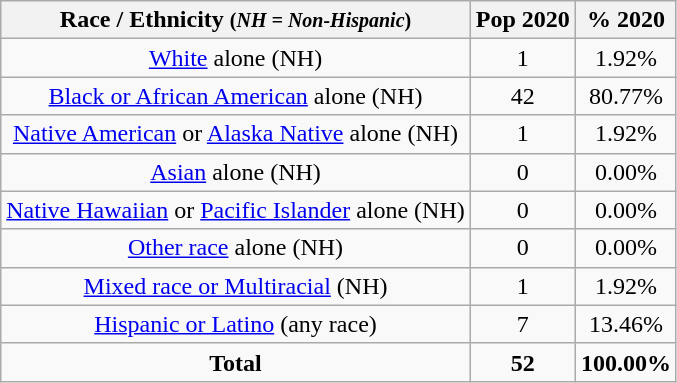<table class="wikitable" style="text-align:center;">
<tr>
<th>Race / Ethnicity <small>(<em>NH = Non-Hispanic</em>)</small></th>
<th>Pop 2020</th>
<th>% 2020</th>
</tr>
<tr>
<td><a href='#'>White</a> alone (NH)</td>
<td>1</td>
<td>1.92%</td>
</tr>
<tr>
<td><a href='#'>Black or African American</a> alone (NH)</td>
<td>42</td>
<td>80.77%</td>
</tr>
<tr>
<td><a href='#'>Native American</a> or <a href='#'>Alaska Native</a> alone (NH)</td>
<td>1</td>
<td>1.92%</td>
</tr>
<tr>
<td><a href='#'>Asian</a> alone (NH)</td>
<td>0</td>
<td>0.00%</td>
</tr>
<tr>
<td><a href='#'>Native Hawaiian</a> or <a href='#'>Pacific Islander</a> alone (NH)</td>
<td>0</td>
<td>0.00%</td>
</tr>
<tr>
<td><a href='#'>Other race</a> alone (NH)</td>
<td>0</td>
<td>0.00%</td>
</tr>
<tr>
<td><a href='#'>Mixed race or Multiracial</a> (NH)</td>
<td>1</td>
<td>1.92%</td>
</tr>
<tr>
<td><a href='#'>Hispanic or Latino</a> (any race)</td>
<td>7</td>
<td>13.46%</td>
</tr>
<tr>
<td><strong>Total</strong></td>
<td><strong>52</strong></td>
<td><strong>100.00%</strong></td>
</tr>
</table>
